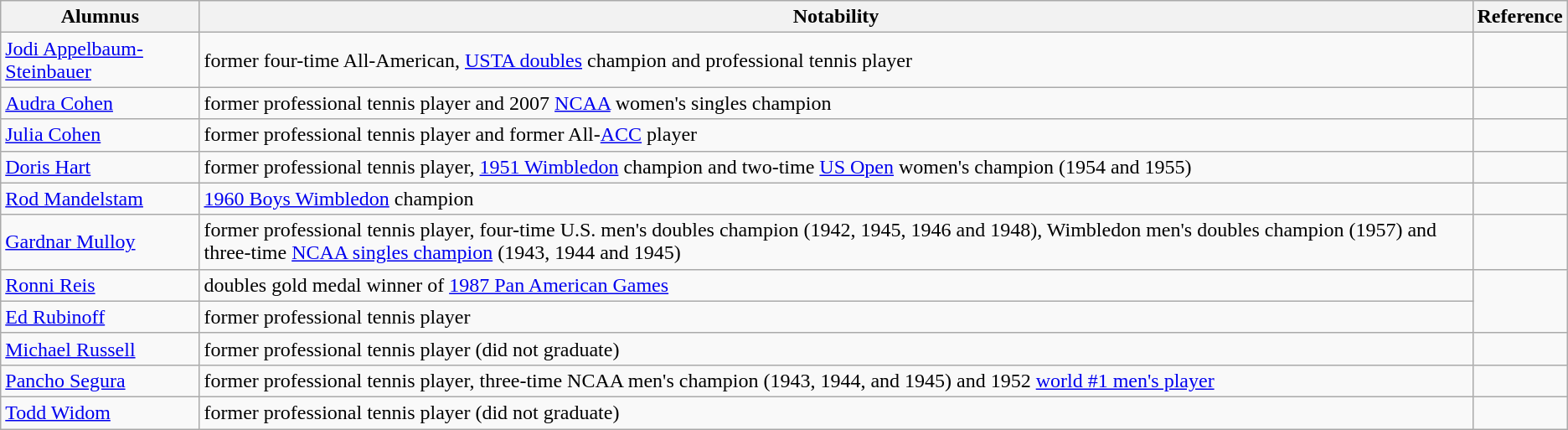<table class="wikitable">
<tr>
<th>Alumnus</th>
<th>Notability</th>
<th>Reference</th>
</tr>
<tr>
<td><a href='#'>Jodi Appelbaum-Steinbauer</a></td>
<td>former four-time All-American, <a href='#'>USTA doubles</a> champion and professional tennis player</td>
</tr>
<tr>
<td><a href='#'>Audra Cohen</a></td>
<td>former professional tennis player and 2007 <a href='#'>NCAA</a> women's singles champion</td>
<td></td>
</tr>
<tr>
<td><a href='#'>Julia Cohen</a></td>
<td>former professional tennis player and former All-<a href='#'>ACC</a> player</td>
</tr>
<tr>
<td><a href='#'>Doris Hart</a></td>
<td>former professional tennis player, <a href='#'>1951 Wimbledon</a> champion and two-time <a href='#'>US Open</a> women's champion (1954 and 1955)</td>
<td></td>
</tr>
<tr>
<td><a href='#'>Rod Mandelstam</a></td>
<td><a href='#'>1960 Boys Wimbledon</a> champion</td>
</tr>
<tr>
<td><a href='#'>Gardnar Mulloy</a></td>
<td>former professional tennis player, four-time U.S. men's doubles champion (1942, 1945, 1946 and 1948), Wimbledon men's doubles champion (1957) and three-time <a href='#'>NCAA singles champion</a> (1943, 1944 and 1945)</td>
<td></td>
</tr>
<tr>
<td><a href='#'>Ronni Reis</a></td>
<td>doubles gold medal winner of <a href='#'>1987 Pan American Games</a></td>
</tr>
<tr>
<td><a href='#'>Ed Rubinoff</a></td>
<td>former professional tennis player</td>
</tr>
<tr>
<td><a href='#'>Michael Russell</a></td>
<td>former professional tennis player (did not graduate)</td>
<td></td>
</tr>
<tr>
<td><a href='#'>Pancho Segura</a></td>
<td>former professional tennis player, three-time NCAA men's champion (1943, 1944, and 1945) and 1952 <a href='#'>world #1 men's player</a></td>
<td></td>
</tr>
<tr>
<td><a href='#'>Todd Widom</a></td>
<td>former professional tennis player (did not graduate)</td>
<td></td>
</tr>
</table>
